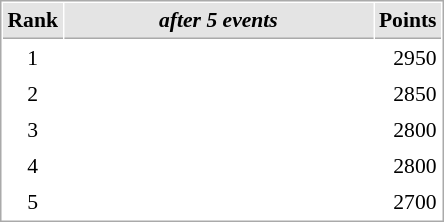<table cellspacing="1" cellpadding="3" style="border:1px solid #aaa; font-size:90%;">
<tr style="background:#e4e4e4;">
<th style="border-bottom:1px solid #aaa; width:10px;">Rank</th>
<th style="border-bottom:1px solid #aaa; width:200px; white-space:nowrap;"><em>after 5 events</em> </th>
<th style="border-bottom:1px solid #aaa; width:20px;">Points</th>
</tr>
<tr>
<td style="text-align:center;">1</td>
<td></td>
<td align="right">2950</td>
</tr>
<tr>
<td style="text-align:center;">2</td>
<td></td>
<td align="right">2850</td>
</tr>
<tr>
<td style="text-align:center;">3</td>
<td></td>
<td align="right">2800</td>
</tr>
<tr>
<td style="text-align:center;">4</td>
<td></td>
<td align="right">2800</td>
</tr>
<tr>
<td style="text-align:center;">5</td>
<td></td>
<td align="right">2700</td>
</tr>
</table>
